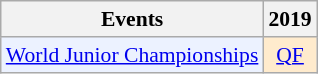<table class="wikitable" style="font-size: 90%; text-align:center">
<tr>
<th>Events</th>
<th>2019</th>
</tr>
<tr>
<td bgcolor="#ECF2FF"; align="left"><a href='#'>World Junior Championships</a></td>
<td bgcolor="FFEBCD"><a href='#'>QF</a></td>
</tr>
</table>
